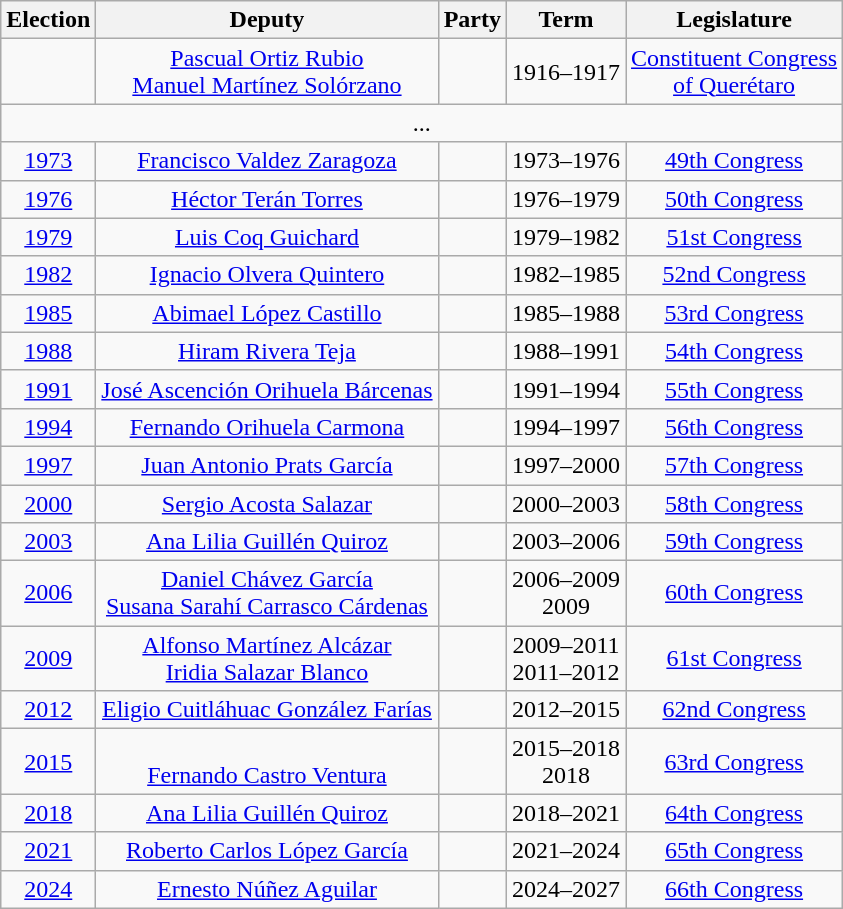<table class="wikitable sortable" style="text-align: center">
<tr>
<th>Election</th>
<th class="unsortable">Deputy</th>
<th class="unsortable">Party</th>
<th class="unsortable">Term</th>
<th class="unsortable">Legislature</th>
</tr>
<tr>
<td></td>
<td><a href='#'>Pascual Ortiz Rubio</a><br><a href='#'>Manuel Martínez Solórzano</a></td>
<td></td>
<td>1916–1917</td>
<td><a href='#'>Constituent Congress<br>of Querétaro</a></td>
</tr>
<tr>
<td colspan=5> ...</td>
</tr>
<tr>
<td><a href='#'>1973</a></td>
<td><a href='#'>Francisco Valdez Zaragoza</a></td>
<td></td>
<td>1973–1976</td>
<td><a href='#'>49th Congress</a></td>
</tr>
<tr>
<td><a href='#'>1976</a></td>
<td><a href='#'>Héctor Terán Torres</a></td>
<td></td>
<td>1976–1979</td>
<td><a href='#'>50th Congress</a></td>
</tr>
<tr>
<td><a href='#'>1979</a></td>
<td><a href='#'>Luis Coq Guichard</a></td>
<td></td>
<td>1979–1982</td>
<td><a href='#'>51st Congress</a></td>
</tr>
<tr>
<td><a href='#'>1982</a></td>
<td><a href='#'>Ignacio Olvera Quintero</a></td>
<td></td>
<td>1982–1985</td>
<td><a href='#'>52nd Congress</a></td>
</tr>
<tr>
<td><a href='#'>1985</a></td>
<td><a href='#'>Abimael López Castillo</a></td>
<td></td>
<td>1985–1988</td>
<td><a href='#'>53rd Congress</a></td>
</tr>
<tr>
<td><a href='#'>1988</a></td>
<td><a href='#'>Hiram Rivera Teja</a></td>
<td></td>
<td>1988–1991</td>
<td><a href='#'>54th Congress</a></td>
</tr>
<tr>
<td><a href='#'>1991</a></td>
<td><a href='#'>José Ascención Orihuela Bárcenas</a></td>
<td></td>
<td>1991–1994</td>
<td><a href='#'>55th Congress</a></td>
</tr>
<tr>
<td><a href='#'>1994</a></td>
<td><a href='#'>Fernando Orihuela Carmona</a></td>
<td></td>
<td>1994–1997</td>
<td><a href='#'>56th Congress</a></td>
</tr>
<tr>
<td><a href='#'>1997</a></td>
<td><a href='#'>Juan Antonio Prats García</a></td>
<td></td>
<td>1997–2000</td>
<td><a href='#'>57th Congress</a></td>
</tr>
<tr>
<td><a href='#'>2000</a></td>
<td><a href='#'>Sergio Acosta Salazar</a></td>
<td></td>
<td>2000–2003</td>
<td><a href='#'>58th Congress</a></td>
</tr>
<tr>
<td><a href='#'>2003</a></td>
<td><a href='#'>Ana Lilia Guillén Quiroz</a></td>
<td></td>
<td>2003–2006</td>
<td><a href='#'>59th Congress</a></td>
</tr>
<tr>
<td><a href='#'>2006</a></td>
<td><a href='#'>Daniel Chávez García</a><br><a href='#'>Susana Sarahí Carrasco Cárdenas</a></td>
<td></td>
<td>2006–2009<br>2009</td>
<td><a href='#'>60th Congress</a></td>
</tr>
<tr>
<td><a href='#'>2009</a></td>
<td><a href='#'>Alfonso Martínez Alcázar</a><br><a href='#'>Iridia Salazar Blanco</a></td>
<td></td>
<td>2009–2011<br>2011–2012</td>
<td><a href='#'>61st Congress</a></td>
</tr>
<tr>
<td><a href='#'>2012</a></td>
<td><a href='#'>Eligio Cuitláhuac González Farías</a></td>
<td></td>
<td>2012–2015</td>
<td><a href='#'>62nd Congress</a></td>
</tr>
<tr>
<td><a href='#'>2015</a></td>
<td><br><a href='#'>Fernando Castro Ventura</a></td>
<td></td>
<td>2015–2018<br>2018</td>
<td><a href='#'>63rd Congress</a></td>
</tr>
<tr>
<td><a href='#'>2018</a></td>
<td><a href='#'>Ana Lilia Guillén Quiroz</a></td>
<td></td>
<td>2018–2021</td>
<td><a href='#'>64th Congress</a></td>
</tr>
<tr>
<td><a href='#'>2021</a></td>
<td><a href='#'>Roberto Carlos López García</a></td>
<td></td>
<td>2021–2024</td>
<td><a href='#'>65th Congress</a></td>
</tr>
<tr>
<td><a href='#'>2024</a></td>
<td><a href='#'>Ernesto Núñez Aguilar</a></td>
<td></td>
<td>2024–2027</td>
<td><a href='#'>66th Congress</a></td>
</tr>
</table>
